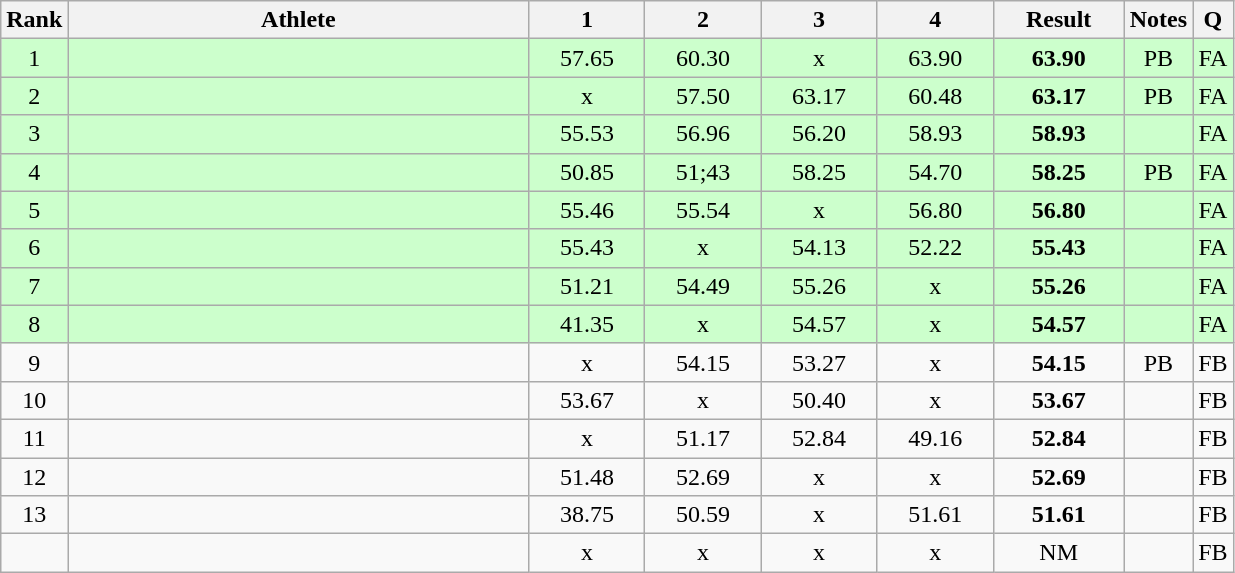<table class="wikitable sortable" style="text-align:center">
<tr>
<th>Rank</th>
<th width=300>Athlete</th>
<th width=70>1</th>
<th width=70>2</th>
<th width=70>3</th>
<th width=70>4</th>
<th width=80>Result</th>
<th>Notes</th>
<th>Q</th>
</tr>
<tr bgcolor=ccffcc>
<td>1</td>
<td align=left></td>
<td>57.65</td>
<td>60.30</td>
<td>x</td>
<td>63.90</td>
<td><strong>63.90</strong></td>
<td>PB</td>
<td>FA</td>
</tr>
<tr bgcolor=ccffcc>
<td>2</td>
<td align=left></td>
<td>x</td>
<td>57.50</td>
<td>63.17</td>
<td>60.48</td>
<td><strong>63.17</strong></td>
<td>PB</td>
<td>FA</td>
</tr>
<tr bgcolor=ccffcc>
<td>3</td>
<td align=left></td>
<td>55.53</td>
<td>56.96</td>
<td>56.20</td>
<td>58.93</td>
<td><strong>58.93</strong></td>
<td></td>
<td>FA</td>
</tr>
<tr bgcolor=ccffcc>
<td>4</td>
<td align=left></td>
<td>50.85</td>
<td>51;43</td>
<td>58.25</td>
<td>54.70</td>
<td><strong>58.25</strong></td>
<td>PB</td>
<td>FA</td>
</tr>
<tr bgcolor=ccffcc>
<td>5</td>
<td align=left></td>
<td>55.46</td>
<td>55.54</td>
<td>x</td>
<td>56.80</td>
<td><strong>56.80</strong></td>
<td></td>
<td>FA</td>
</tr>
<tr bgcolor=ccffcc>
<td>6</td>
<td align=left></td>
<td>55.43</td>
<td>x</td>
<td>54.13</td>
<td>52.22</td>
<td><strong>55.43</strong></td>
<td></td>
<td>FA</td>
</tr>
<tr bgcolor=ccffcc>
<td>7</td>
<td align=left></td>
<td>51.21</td>
<td>54.49</td>
<td>55.26</td>
<td>x</td>
<td><strong>55.26</strong></td>
<td></td>
<td>FA</td>
</tr>
<tr bgcolor=ccffcc>
<td>8</td>
<td align=left></td>
<td>41.35</td>
<td>x</td>
<td>54.57</td>
<td>x</td>
<td><strong>54.57</strong></td>
<td></td>
<td>FA</td>
</tr>
<tr>
<td>9</td>
<td align=left></td>
<td>x</td>
<td>54.15</td>
<td>53.27</td>
<td>x</td>
<td><strong>54.15</strong></td>
<td>PB</td>
<td>FB</td>
</tr>
<tr>
<td>10</td>
<td align=left></td>
<td>53.67</td>
<td>x</td>
<td>50.40</td>
<td>x</td>
<td><strong>53.67</strong></td>
<td></td>
<td>FB</td>
</tr>
<tr>
<td>11</td>
<td align=left></td>
<td>x</td>
<td>51.17</td>
<td>52.84</td>
<td>49.16</td>
<td><strong>52.84</strong></td>
<td></td>
<td>FB</td>
</tr>
<tr>
<td>12</td>
<td align=left></td>
<td>51.48</td>
<td>52.69</td>
<td>x</td>
<td>x</td>
<td><strong>52.69</strong></td>
<td></td>
<td>FB</td>
</tr>
<tr>
<td>13</td>
<td align=left></td>
<td>38.75</td>
<td>50.59</td>
<td>x</td>
<td>51.61</td>
<td><strong>51.61</strong></td>
<td></td>
<td>FB</td>
</tr>
<tr>
<td></td>
<td align=left></td>
<td>x</td>
<td>x</td>
<td>x</td>
<td>x</td>
<td>NM</td>
<td></td>
<td>FB</td>
</tr>
</table>
